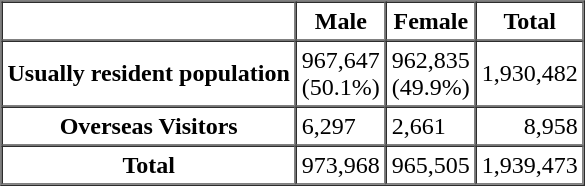<table border="1" cellspacing="0" cellpadding="3">
<tr ---->
<td></td>
<th>Male</th>
<th>Female</th>
<th>Total</th>
</tr>
<tr ---->
<th>Usually resident population</th>
<td>967,647<br> (50.1%)</td>
<td>962,835<br> (49.9%)</td>
<td align="right">1,930,482</td>
</tr>
<tr ---->
<th>Overseas Visitors</th>
<td>6,297</td>
<td>2,661</td>
<td align="right">8,958</td>
</tr>
<tr ---->
<th>Total</th>
<td>973,968</td>
<td>965,505</td>
<td align="right">1,939,473</td>
</tr>
</table>
